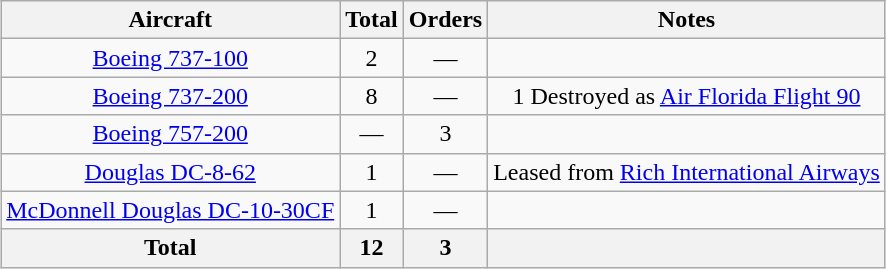<table class="wikitable toccolours" style="border-collapse:collapse; text-align:center; margin:0.2em auto">
<tr>
<th>Aircraft</th>
<th>Total</th>
<th>Orders</th>
<th>Notes</th>
</tr>
<tr>
<td><a href='#'>Boeing 737-100</a></td>
<td>2</td>
<td>—</td>
<td></td>
</tr>
<tr>
<td><a href='#'>Boeing 737-200</a></td>
<td>8</td>
<td>—</td>
<td>1 Destroyed as <a href='#'>Air Florida Flight 90</a></td>
</tr>
<tr>
<td><a href='#'>Boeing 757-200</a></td>
<td>—</td>
<td>3</td>
<td></td>
</tr>
<tr>
<td><a href='#'>Douglas DC-8-62</a></td>
<td>1</td>
<td>—</td>
<td>Leased from <a href='#'>Rich International Airways</a></td>
</tr>
<tr>
<td><a href='#'>McDonnell Douglas DC-10-30CF</a></td>
<td>1</td>
<td>—</td>
<td></td>
</tr>
<tr>
<th>Total</th>
<th>12</th>
<th>3</th>
<th></th>
</tr>
</table>
